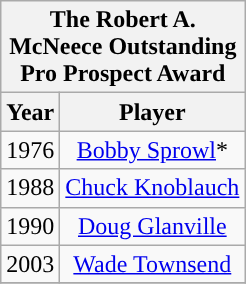<table class="wikitable" style="display: inline-table; margin-right: 20px; text-align:center">
<tr>
<th scope="col" colspan="2" style="width: 145px;">The Robert A. McNeece Outstanding Pro Prospect Award</th>
</tr>
<tr>
<th scope="col">Year</th>
<th scope="col">Player</th>
</tr>
<tr>
<td>1976</td>
<td><a href='#'>Bobby Sprowl</a>*</td>
</tr>
<tr>
<td>1988</td>
<td><a href='#'>Chuck Knoblauch</a></td>
</tr>
<tr>
<td>1990</td>
<td><a href='#'>Doug Glanville</a></td>
</tr>
<tr>
<td>2003</td>
<td><a href='#'>Wade Townsend</a></td>
</tr>
<tr>
</tr>
</table>
